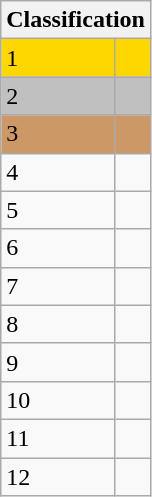<table class="wikitable" font-size: 90%;>
<tr>
<th colspan=2>Classification</th>
</tr>
<tr bgcolor=gold valign="top">
<td>1</td>
<td><strong></strong></td>
</tr>
<tr bgcolor=silver>
<td>2</td>
<td></td>
</tr>
<tr bgcolor=cc9966>
<td>3</td>
<td></td>
</tr>
<tr>
<td>4</td>
<td></td>
</tr>
<tr>
<td>5</td>
<td></td>
</tr>
<tr>
<td>6</td>
<td></td>
</tr>
<tr>
<td>7</td>
<td></td>
</tr>
<tr>
<td>8</td>
<td></td>
</tr>
<tr>
<td>9</td>
<td></td>
</tr>
<tr>
<td>10</td>
<td></td>
</tr>
<tr>
<td>11</td>
<td></td>
</tr>
<tr>
<td>12</td>
<td></td>
</tr>
</table>
